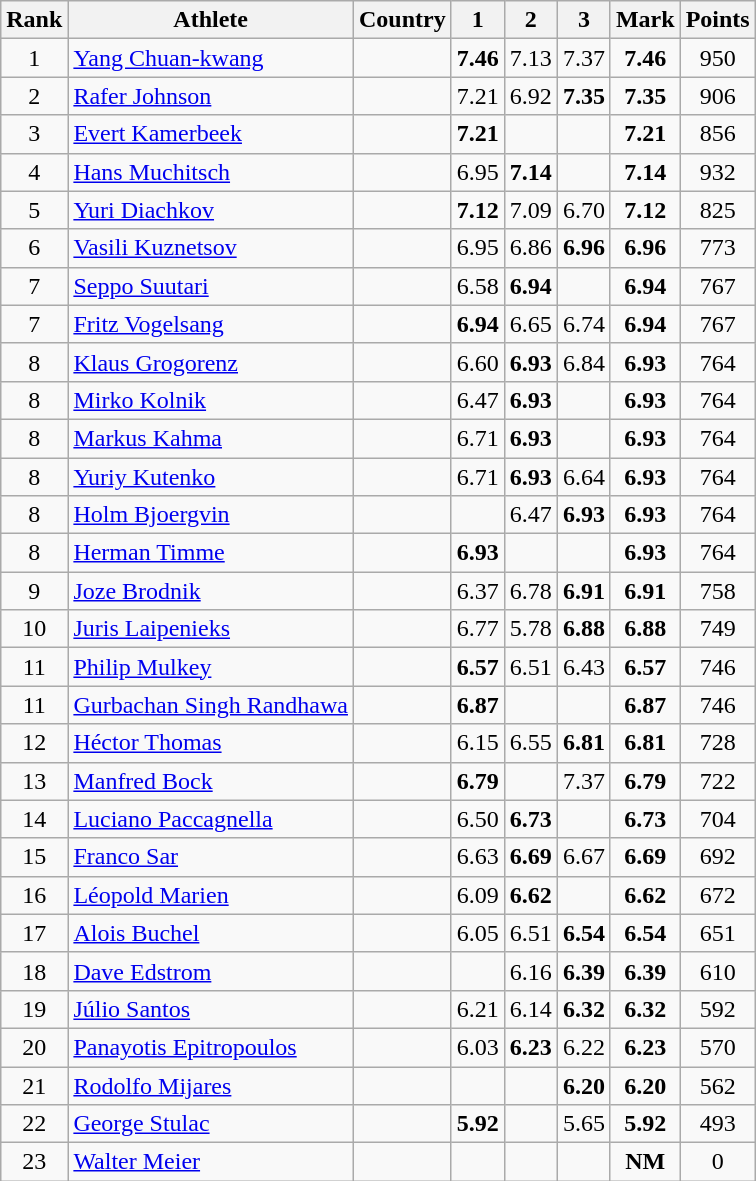<table class="wikitable sortable" style="text-align:center">
<tr>
<th>Rank</th>
<th>Athlete</th>
<th>Country</th>
<th>1</th>
<th>2</th>
<th>3</th>
<th>Mark</th>
<th>Points</th>
</tr>
<tr>
<td>1</td>
<td align=left><a href='#'>Yang Chuan-kwang</a></td>
<td align=left></td>
<td><strong>7.46</strong></td>
<td>7.13</td>
<td>7.37</td>
<td><strong>7.46</strong></td>
<td>950</td>
</tr>
<tr>
<td>2</td>
<td align=left><a href='#'>Rafer Johnson</a></td>
<td align=left></td>
<td>7.21</td>
<td>6.92</td>
<td><strong>7.35</strong></td>
<td><strong>7.35</strong></td>
<td>906</td>
</tr>
<tr>
<td>3</td>
<td align=left><a href='#'>Evert Kamerbeek</a></td>
<td align=left></td>
<td><strong>7.21</strong></td>
<td></td>
<td></td>
<td><strong>7.21</strong></td>
<td>856</td>
</tr>
<tr>
<td>4</td>
<td align=left><a href='#'>Hans Muchitsch</a></td>
<td align=left></td>
<td>6.95</td>
<td><strong>7.14</strong></td>
<td></td>
<td><strong>7.14</strong></td>
<td>932</td>
</tr>
<tr>
<td>5</td>
<td align=left><a href='#'>Yuri Diachkov</a></td>
<td align=left></td>
<td><strong>7.12</strong></td>
<td>7.09</td>
<td>6.70</td>
<td><strong>7.12</strong></td>
<td>825</td>
</tr>
<tr>
<td>6</td>
<td align=left><a href='#'>Vasili Kuznetsov</a></td>
<td align=left></td>
<td>6.95</td>
<td>6.86</td>
<td><strong>6.96</strong></td>
<td><strong>6.96</strong></td>
<td>773</td>
</tr>
<tr>
<td>7</td>
<td align=left><a href='#'>Seppo Suutari</a></td>
<td align=left></td>
<td>6.58</td>
<td><strong>6.94</strong></td>
<td></td>
<td><strong>6.94</strong></td>
<td>767</td>
</tr>
<tr>
<td>7</td>
<td align=left><a href='#'>Fritz Vogelsang</a></td>
<td align=left></td>
<td><strong>6.94</strong></td>
<td>6.65</td>
<td>6.74</td>
<td><strong>6.94</strong></td>
<td>767</td>
</tr>
<tr>
<td>8</td>
<td align=left><a href='#'>Klaus Grogorenz</a></td>
<td align=left></td>
<td>6.60</td>
<td><strong>6.93</strong></td>
<td>6.84</td>
<td><strong>6.93</strong></td>
<td>764</td>
</tr>
<tr>
<td>8</td>
<td align=left><a href='#'>Mirko Kolnik</a></td>
<td align=left></td>
<td>6.47</td>
<td><strong>6.93</strong></td>
<td></td>
<td><strong>6.93</strong></td>
<td>764</td>
</tr>
<tr>
<td>8</td>
<td align=left><a href='#'>Markus Kahma</a></td>
<td align=left></td>
<td>6.71</td>
<td><strong>6.93</strong></td>
<td></td>
<td><strong>6.93</strong></td>
<td>764</td>
</tr>
<tr>
<td>8</td>
<td align=left><a href='#'>Yuriy Kutenko</a></td>
<td align=left></td>
<td>6.71</td>
<td><strong>6.93</strong></td>
<td>6.64</td>
<td><strong>6.93</strong></td>
<td>764</td>
</tr>
<tr>
<td>8</td>
<td align=left><a href='#'>Holm Bjoergvin</a></td>
<td align=left></td>
<td></td>
<td>6.47</td>
<td><strong>6.93</strong></td>
<td><strong>6.93</strong></td>
<td>764</td>
</tr>
<tr>
<td>8</td>
<td align=left><a href='#'>Herman Timme</a></td>
<td align=left></td>
<td><strong>6.93</strong></td>
<td></td>
<td></td>
<td><strong>6.93</strong></td>
<td>764</td>
</tr>
<tr>
<td>9</td>
<td align=left><a href='#'>Joze Brodnik</a></td>
<td align=left></td>
<td>6.37</td>
<td>6.78</td>
<td><strong>6.91</strong></td>
<td><strong>6.91</strong></td>
<td>758</td>
</tr>
<tr>
<td>10</td>
<td align=left><a href='#'>Juris Laipenieks</a></td>
<td align=left></td>
<td>6.77</td>
<td>5.78</td>
<td><strong>6.88</strong></td>
<td><strong>6.88</strong></td>
<td>749</td>
</tr>
<tr>
<td>11</td>
<td align=left><a href='#'>Philip Mulkey</a></td>
<td align=left></td>
<td><strong>6.57</strong></td>
<td>6.51</td>
<td>6.43</td>
<td><strong>6.57</strong></td>
<td>746</td>
</tr>
<tr>
<td>11</td>
<td align=left><a href='#'>Gurbachan Singh Randhawa</a></td>
<td align=left></td>
<td><strong>6.87</strong></td>
<td></td>
<td></td>
<td><strong>6.87</strong></td>
<td>746</td>
</tr>
<tr>
<td>12</td>
<td align=left><a href='#'>Héctor Thomas</a></td>
<td align=left></td>
<td>6.15</td>
<td>6.55</td>
<td><strong>6.81</strong></td>
<td><strong>6.81</strong></td>
<td>728</td>
</tr>
<tr>
<td>13</td>
<td align=left><a href='#'>Manfred Bock</a></td>
<td align=left></td>
<td><strong>6.79</strong></td>
<td></td>
<td>7.37</td>
<td><strong>6.79</strong></td>
<td>722</td>
</tr>
<tr>
<td>14</td>
<td align=left><a href='#'>Luciano Paccagnella</a></td>
<td align=left></td>
<td>6.50</td>
<td><strong>6.73</strong></td>
<td></td>
<td><strong>6.73</strong></td>
<td>704</td>
</tr>
<tr>
<td>15</td>
<td align=left><a href='#'>Franco Sar</a></td>
<td align=left></td>
<td>6.63</td>
<td><strong>6.69</strong></td>
<td>6.67</td>
<td><strong>6.69</strong></td>
<td>692</td>
</tr>
<tr>
<td>16</td>
<td align=left><a href='#'>Léopold Marien</a></td>
<td align=left></td>
<td>6.09</td>
<td><strong>6.62</strong></td>
<td></td>
<td><strong>6.62</strong></td>
<td>672</td>
</tr>
<tr>
<td>17</td>
<td align=left><a href='#'>Alois Buchel</a></td>
<td align=left></td>
<td>6.05</td>
<td>6.51</td>
<td><strong>6.54</strong></td>
<td><strong>6.54</strong></td>
<td>651</td>
</tr>
<tr>
<td>18</td>
<td align=left><a href='#'>Dave Edstrom</a></td>
<td align=left></td>
<td></td>
<td>6.16</td>
<td><strong>6.39</strong></td>
<td><strong>6.39</strong></td>
<td>610</td>
</tr>
<tr>
<td>19</td>
<td align=left><a href='#'>Júlio Santos</a></td>
<td align=left></td>
<td>6.21</td>
<td>6.14</td>
<td><strong>6.32</strong></td>
<td><strong>6.32</strong></td>
<td>592</td>
</tr>
<tr>
<td>20</td>
<td align=left><a href='#'>Panayotis Epitropoulos</a></td>
<td align=left></td>
<td>6.03</td>
<td><strong>6.23</strong></td>
<td>6.22</td>
<td><strong>6.23</strong></td>
<td>570</td>
</tr>
<tr>
<td>21</td>
<td align=left><a href='#'>Rodolfo Mijares</a></td>
<td align=left></td>
<td></td>
<td></td>
<td><strong>6.20</strong></td>
<td><strong>6.20</strong></td>
<td>562</td>
</tr>
<tr>
<td>22</td>
<td align=left><a href='#'>George Stulac</a></td>
<td align=left></td>
<td><strong>5.92</strong></td>
<td></td>
<td>5.65</td>
<td><strong>5.92</strong></td>
<td>493</td>
</tr>
<tr>
<td>23</td>
<td align=left><a href='#'>Walter Meier</a></td>
<td align=left></td>
<td></td>
<td></td>
<td></td>
<td><strong>NM</strong></td>
<td>0</td>
</tr>
</table>
